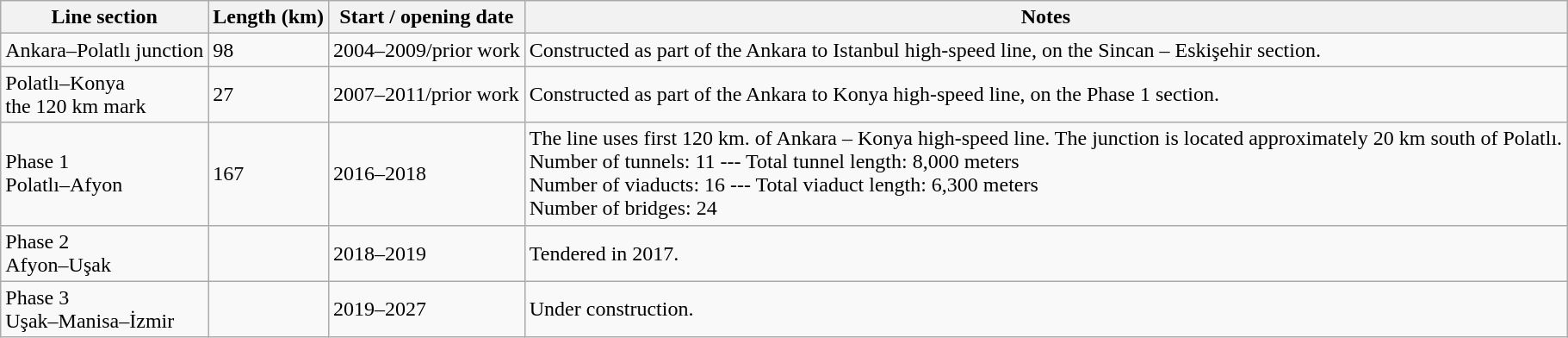<table class="wikitable">
<tr>
<th>Line section</th>
<th>Length (km)</th>
<th>Start / opening date</th>
<th>Notes</th>
</tr>
<tr>
<td>Ankara–Polatlı junction</td>
<td>98</td>
<td>2004–2009/prior work</td>
<td>Constructed as part of the Ankara to Istanbul high-speed line, on the Sincan – Eskişehir section.</td>
</tr>
<tr>
<td>Polatlı–Konya<br>the 120 km mark</td>
<td>27</td>
<td>2007–2011/prior work</td>
<td>Constructed as part of the Ankara to Konya high-speed line, on the Phase 1 section.</td>
</tr>
<tr>
<td>Phase 1<br>Polatlı–Afyon</td>
<td>167</td>
<td>2016–2018</td>
<td>The line uses first 120 km. of Ankara – Konya high-speed line. The junction is located approximately 20 km south of Polatlı.<br>Number of tunnels: 11 --- Total tunnel length: 8,000 meters<br>Number of viaducts: 16 --- Total viaduct length: 6,300 meters<br>Number of bridges: 24</td>
</tr>
<tr>
<td>Phase 2<br>Afyon–Uşak</td>
<td></td>
<td>2018–2019</td>
<td>Tendered in 2017.</td>
</tr>
<tr>
<td>Phase 3<br>Uşak–Manisa–İzmir</td>
<td></td>
<td>2019–2027</td>
<td>Under construction.</td>
</tr>
</table>
